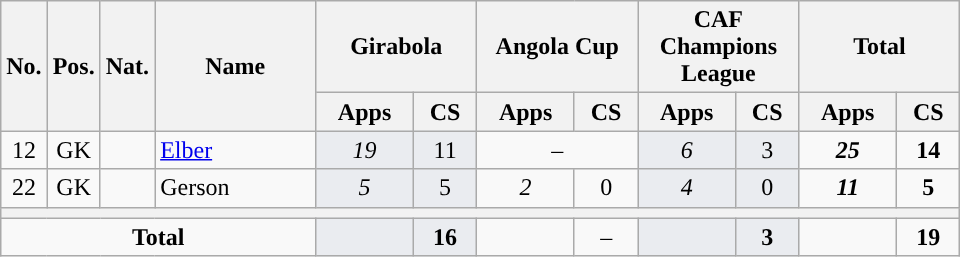<table class="wikitable sortable" style="text-align:center">
<tr>
<th style="text-align:center;" rowspan="2">No.</th>
<th style="text-align:center;" rowspan="2">Pos.</th>
<th style="text-align:center;" rowspan="2">Nat.</th>
<th style="text-align:center; width:100px;" rowspan="2">Name</th>
<th style="text-align:center; width:100px;" colspan="2">Girabola</th>
<th style="text-align:center; width:100px;" colspan="2">Angola Cup</th>
<th style="text-align:center; width:100px;" colspan="2">CAF Champions League</th>
<th style="text-align:center; width:100px;" colspan="2">Total</th>
</tr>
<tr>
<th style="text-align:center;">Apps</th>
<th style="text-align:center;">CS</th>
<th style="text-align:center;">Apps</th>
<th style="text-align:center;">CS</th>
<th style="text-align:center;">Apps</th>
<th style="text-align:center;">CS</th>
<th style="text-align:center;">Apps</th>
<th style="text-align:center;">CS</th>
</tr>
<tr>
<td>12</td>
<td>GK</td>
<td></td>
<td align=left><a href='#'>Elber</a></td>
<td style="background:#eaecf0;"><em>19</em></td>
<td style="background:#eaecf0;">11</td>
<td colspan=2>–</td>
<td style="background:#eaecf0;"><em>6</em></td>
<td style="background:#eaecf0;">3</td>
<td><strong><em>25</em></strong></td>
<td><strong>14</strong></td>
</tr>
<tr>
<td>22</td>
<td>GK</td>
<td></td>
<td align=left>Gerson</td>
<td style="background:#eaecf0;"><em>5</em></td>
<td style="background:#eaecf0;">5</td>
<td><em>2</em></td>
<td>0</td>
<td style="background:#eaecf0;"><em>4</em></td>
<td style="background:#eaecf0;">0</td>
<td><strong><em>11</em></strong></td>
<td><strong>5</strong></td>
</tr>
<tr>
<th colspan=14></th>
</tr>
<tr>
<td colspan=4><strong>Total</strong></td>
<td style="background:#eaecf0;"></td>
<td style="background:#eaecf0;"><strong>16</strong></td>
<td></td>
<td>–</td>
<td style="background:#eaecf0;"></td>
<td style="background:#eaecf0;"><strong>3</strong></td>
<td></td>
<td><strong>19</strong></td>
</tr>
</table>
